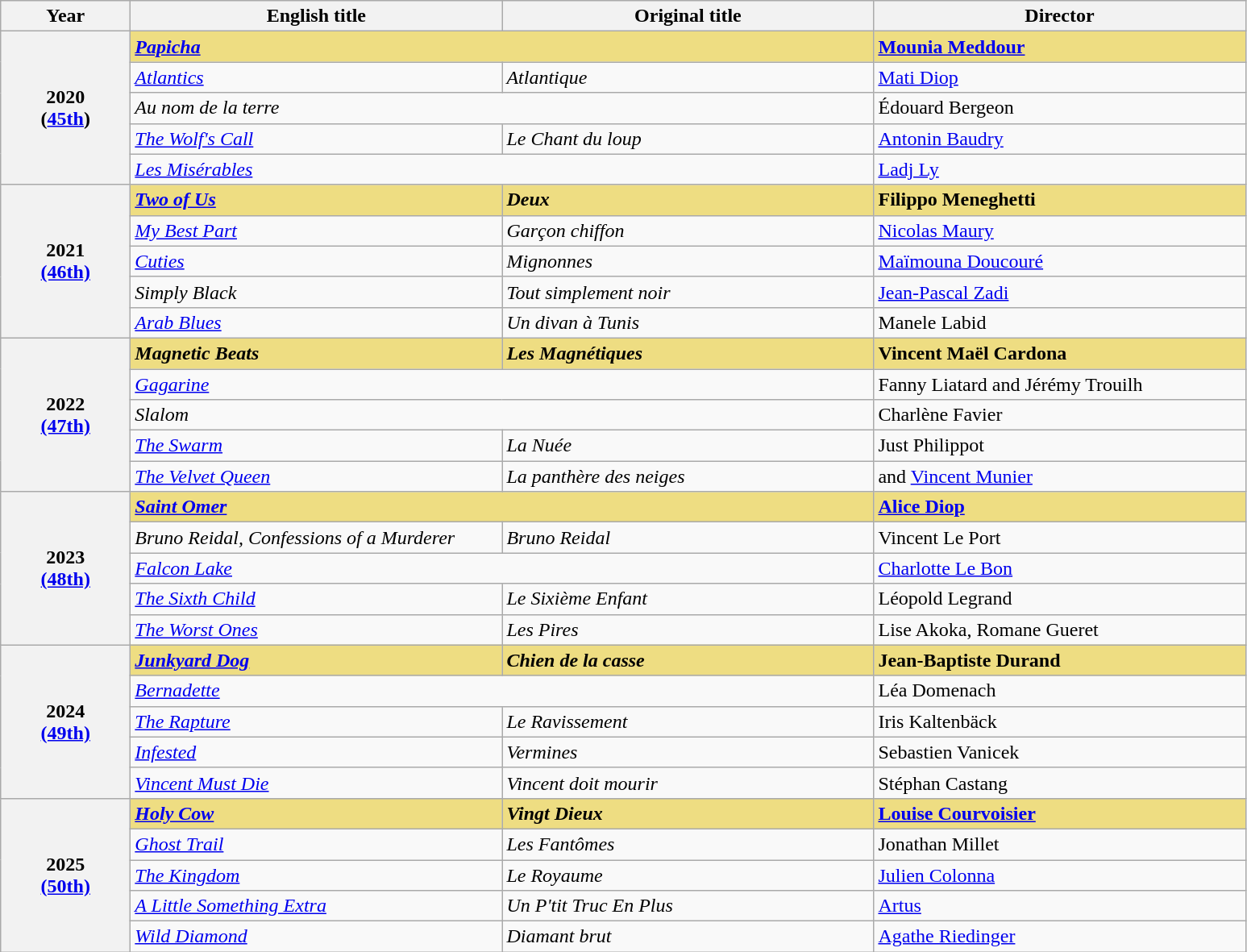<table class="wikitable">
<tr>
<th width="100">Year</th>
<th width="300">English title</th>
<th width="300">Original title</th>
<th width="300">Director</th>
</tr>
<tr>
<th rowspan="5" style="text-align:center;">2020<br>(<a href='#'>45th</a>)</th>
<td colspan="2" style="background:#eedd82;"><strong><em><a href='#'>Papicha</a></em></strong></td>
<td style="background:#eedd82;"><strong><a href='#'>Mounia Meddour</a></strong></td>
</tr>
<tr>
<td><em><a href='#'>Atlantics</a></em></td>
<td><em>Atlantique</em></td>
<td><a href='#'>Mati Diop</a></td>
</tr>
<tr>
<td colspan="2"><em>Au nom de la terre</em></td>
<td>Édouard Bergeon</td>
</tr>
<tr>
<td><em><a href='#'>The Wolf's Call</a></em></td>
<td><em>Le Chant du loup</em></td>
<td><a href='#'>Antonin Baudry</a></td>
</tr>
<tr>
<td colspan="2"><em><a href='#'>Les Misérables</a></em></td>
<td><a href='#'>Ladj Ly</a></td>
</tr>
<tr>
<th rowspan="5" style="text-align:center;">2021<br><a href='#'>(46th)</a><br></th>
<td style="background:#eedd82;"><strong><em><a href='#'>Two of Us</a></em></strong></td>
<td style="background:#eedd82;"><strong><em>Deux</em></strong></td>
<td style="background:#eedd82;"><strong>Filippo Meneghetti</strong></td>
</tr>
<tr>
<td><em><a href='#'>My Best Part</a></em></td>
<td><em>Garçon chiffon</em></td>
<td><a href='#'>Nicolas Maury</a></td>
</tr>
<tr>
<td><em><a href='#'>Cuties</a></em></td>
<td><em>Mignonnes</em></td>
<td><a href='#'>Maïmouna Doucouré</a></td>
</tr>
<tr>
<td><em>Simply Black</em></td>
<td><em>Tout simplement noir</em></td>
<td><a href='#'>Jean-Pascal Zadi</a></td>
</tr>
<tr>
<td><em><a href='#'>Arab Blues</a></em></td>
<td><em>Un divan à Tunis</em></td>
<td>Manele Labid</td>
</tr>
<tr>
<th rowspan="5" style="text-align:center;">2022<br><a href='#'>(47th)</a></th>
<td style="background:#eedd82;"><strong><em>Magnetic Beats</em></strong></td>
<td style="background:#eedd82;"><strong><em>Les Magnétiques</em></strong></td>
<td style="background:#eedd82;"><strong>Vincent Maël Cardona</strong></td>
</tr>
<tr>
<td colspan="2"><em><a href='#'>Gagarine</a></em></td>
<td>Fanny Liatard and Jérémy Trouilh</td>
</tr>
<tr>
<td colspan="2"><em>Slalom</em></td>
<td>Charlène Favier</td>
</tr>
<tr>
<td><em><a href='#'>The Swarm</a></em></td>
<td><em>La Nuée</em></td>
<td>Just Philippot</td>
</tr>
<tr>
<td><em><a href='#'>The Velvet Queen</a></em></td>
<td><em>La panthère des neiges</em></td>
<td> and <a href='#'>Vincent Munier</a></td>
</tr>
<tr>
<th rowspan="5" style="text-align:center;">2023<br><a href='#'>(48th)</a></th>
<td colspan="2" style="background:#eedd82;"><strong><em><a href='#'>Saint Omer</a></em></strong></td>
<td style="background:#eedd82;"><strong><a href='#'>Alice Diop</a></strong></td>
</tr>
<tr>
<td><em>Bruno Reidal, Confessions of a Murderer</em></td>
<td><em>Bruno Reidal</em></td>
<td>Vincent Le Port</td>
</tr>
<tr>
<td colspan="2"><em><a href='#'>Falcon Lake</a></em></td>
<td><a href='#'>Charlotte Le Bon</a></td>
</tr>
<tr>
<td><em><a href='#'>The Sixth Child</a></em></td>
<td><em>Le Sixième Enfant</em></td>
<td>Léopold Legrand</td>
</tr>
<tr>
<td><em><a href='#'>The Worst Ones</a></em></td>
<td><em>Les Pires</em></td>
<td>Lise Akoka, Romane Gueret</td>
</tr>
<tr>
<th rowspan="5" style="text-align:center;">2024<br><a href='#'>(49th)</a></th>
<td style="background:#eedd82;"><strong><em><a href='#'>Junkyard Dog</a></em></strong></td>
<td style="background:#eedd82;"><strong><em>Chien de la casse</em></strong></td>
<td style="background:#eedd82;"><strong>Jean-Baptiste Durand</strong></td>
</tr>
<tr>
<td colspan="2"><em><a href='#'>Bernadette</a></em></td>
<td>Léa Domenach</td>
</tr>
<tr>
<td><em><a href='#'>The Rapture</a></em></td>
<td><em>Le Ravissement</em></td>
<td>Iris Kaltenbäck</td>
</tr>
<tr>
<td><em><a href='#'>Infested</a></em></td>
<td><em>Vermines</em></td>
<td>Sebastien Vanicek</td>
</tr>
<tr>
<td><em><a href='#'>Vincent Must Die</a></em></td>
<td><em>Vincent doit mourir</em></td>
<td>Stéphan Castang</td>
</tr>
<tr>
<th rowspan="5">2025<br><a href='#'>(50th)</a></th>
<td style="background:#eedd82;"><em><a href='#'><strong>Holy Cow</strong></a></em></td>
<td style="background:#eedd82;"><strong><em>Vingt Dieux</em></strong></td>
<td style="background:#eedd82;"><a href='#'><strong>Louise Courvoisier</strong></a></td>
</tr>
<tr>
<td><em><a href='#'>Ghost Trail</a></em></td>
<td><em>Les Fantômes</em></td>
<td>Jonathan Millet</td>
</tr>
<tr>
<td><em><a href='#'>The Kingdom</a></em></td>
<td><em>Le Royaume</em></td>
<td><a href='#'>Julien Colonna</a></td>
</tr>
<tr>
<td><em><a href='#'>A Little Something Extra</a></em></td>
<td><em>Un P'tit Truc En Plus</em></td>
<td><a href='#'>Artus</a></td>
</tr>
<tr>
<td><em><a href='#'>Wild Diamond</a></em></td>
<td><em>Diamant brut</em></td>
<td><a href='#'>Agathe Riedinger</a></td>
</tr>
</table>
